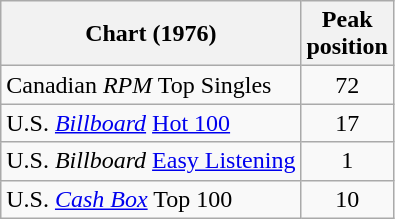<table class="wikitable sortable">
<tr>
<th align="left">Chart (1976)</th>
<th align="left">Peak<br>position</th>
</tr>
<tr>
<td align="left">Canadian <em>RPM</em> Top Singles</td>
<td style="text-align:center;">72</td>
</tr>
<tr>
<td align="left">U.S. <em><a href='#'>Billboard</a></em> <a href='#'>Hot 100</a></td>
<td style="text-align:center;">17</td>
</tr>
<tr>
<td align="left">U.S. <em>Billboard</em> <a href='#'>Easy Listening</a></td>
<td style="text-align:center;">1</td>
</tr>
<tr>
<td align="left">U.S. <em><a href='#'>Cash Box</a></em> Top 100</td>
<td style="text-align:center;">10</td>
</tr>
</table>
